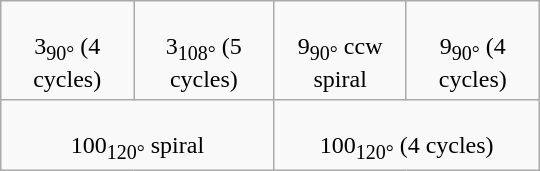<table class=wikitable align=right width=360>
<tr align=center>
<td><br>3<sub>90°</sub> (4 cycles)</td>
<td><br>3<sub>108°</sub> (5 cycles)</td>
<td><br>9<sub>90°</sub> ccw spiral</td>
<td><br>9<sub>90°</sub> (4 cycles)</td>
</tr>
<tr align=center>
<td colspan=2><br>100<sub>120°</sub> spiral</td>
<td colspan=2><br>100<sub>120°</sub> (4 cycles)</td>
</tr>
</table>
